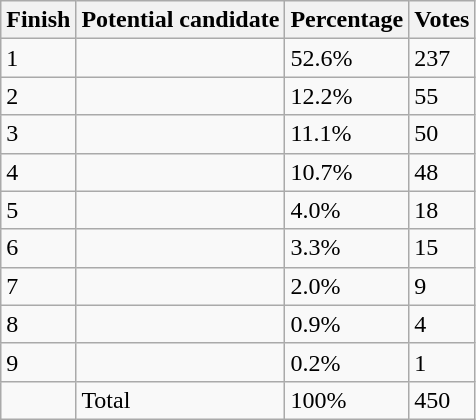<table class="wikitable sortable">
<tr>
<th>Finish</th>
<th>Potential candidate</th>
<th>Percentage</th>
<th>Votes</th>
</tr>
<tr>
<td>1</td>
<td></td>
<td>52.6%</td>
<td>237</td>
</tr>
<tr>
<td>2</td>
<td></td>
<td>12.2%</td>
<td>55</td>
</tr>
<tr>
<td>3</td>
<td></td>
<td>11.1%</td>
<td>50</td>
</tr>
<tr>
<td>4</td>
<td></td>
<td>10.7%</td>
<td>48</td>
</tr>
<tr>
<td>5</td>
<td></td>
<td>4.0%</td>
<td>18</td>
</tr>
<tr>
<td>6</td>
<td></td>
<td>3.3%</td>
<td>15</td>
</tr>
<tr>
<td>7</td>
<td></td>
<td>2.0%</td>
<td>9</td>
</tr>
<tr>
<td>8</td>
<td></td>
<td>0.9%</td>
<td>4</td>
</tr>
<tr>
<td>9</td>
<td></td>
<td>0.2%</td>
<td>1</td>
</tr>
<tr>
<td></td>
<td>Total</td>
<td>100%</td>
<td>450</td>
</tr>
</table>
